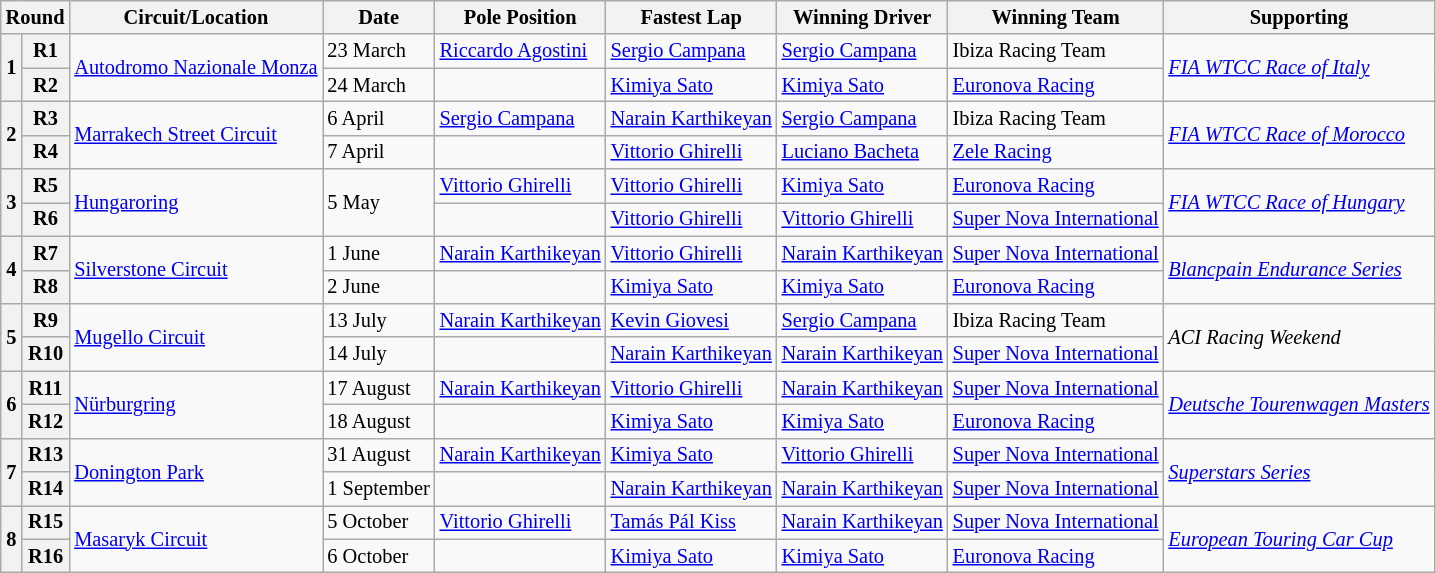<table class="wikitable" style="font-size: 85%;">
<tr>
<th colspan=2>Round</th>
<th>Circuit/Location</th>
<th>Date</th>
<th>Pole Position</th>
<th>Fastest Lap</th>
<th>Winning Driver</th>
<th>Winning Team</th>
<th>Supporting</th>
</tr>
<tr>
<th rowspan=2>1</th>
<th>R1</th>
<td rowspan=2 nowrap> <a href='#'>Autodromo Nazionale Monza</a></td>
<td>23 March</td>
<td> <a href='#'>Riccardo Agostini</a></td>
<td> <a href='#'>Sergio Campana</a></td>
<td> <a href='#'>Sergio Campana</a></td>
<td> Ibiza Racing Team</td>
<td rowspan=2><em><a href='#'>FIA WTCC Race of Italy</a></em></td>
</tr>
<tr>
<th>R2</th>
<td>24 March</td>
<td></td>
<td> <a href='#'>Kimiya Sato</a></td>
<td> <a href='#'>Kimiya Sato</a></td>
<td> <a href='#'>Euronova Racing</a></td>
</tr>
<tr>
<th rowspan=2>2</th>
<th>R3</th>
<td rowspan=2> <a href='#'>Marrakech Street Circuit</a></td>
<td>6 April</td>
<td> <a href='#'>Sergio Campana</a></td>
<td> <a href='#'>Narain Karthikeyan</a></td>
<td> <a href='#'>Sergio Campana</a></td>
<td> Ibiza Racing Team</td>
<td rowspan=2><em><a href='#'>FIA WTCC Race of Morocco</a></em></td>
</tr>
<tr>
<th>R4</th>
<td>7 April</td>
<td></td>
<td> <a href='#'>Vittorio Ghirelli</a></td>
<td> <a href='#'>Luciano Bacheta</a></td>
<td> <a href='#'>Zele Racing</a></td>
</tr>
<tr>
<th rowspan=2>3</th>
<th>R5</th>
<td rowspan=2> <a href='#'>Hungaroring</a></td>
<td rowspan=2>5 May</td>
<td> <a href='#'>Vittorio Ghirelli</a></td>
<td> <a href='#'>Vittorio Ghirelli</a></td>
<td> <a href='#'>Kimiya Sato</a></td>
<td> <a href='#'>Euronova Racing</a></td>
<td rowspan=2><em><a href='#'>FIA WTCC Race of Hungary</a></em></td>
</tr>
<tr>
<th>R6</th>
<td></td>
<td> <a href='#'>Vittorio Ghirelli</a></td>
<td> <a href='#'>Vittorio Ghirelli</a></td>
<td> <a href='#'>Super Nova International</a></td>
</tr>
<tr>
<th rowspan=2>4</th>
<th>R7</th>
<td rowspan=2> <a href='#'>Silverstone Circuit</a></td>
<td>1 June</td>
<td> <a href='#'>Narain Karthikeyan</a></td>
<td> <a href='#'>Vittorio Ghirelli</a></td>
<td> <a href='#'>Narain Karthikeyan</a></td>
<td> <a href='#'>Super Nova International</a></td>
<td rowspan=2><em><a href='#'>Blancpain Endurance Series</a></em></td>
</tr>
<tr>
<th>R8</th>
<td>2 June</td>
<td></td>
<td> <a href='#'>Kimiya Sato</a></td>
<td> <a href='#'>Kimiya Sato</a></td>
<td> <a href='#'>Euronova Racing</a></td>
</tr>
<tr>
<th rowspan=2>5</th>
<th>R9</th>
<td rowspan=2> <a href='#'>Mugello Circuit</a></td>
<td>13 July</td>
<td> <a href='#'>Narain Karthikeyan</a></td>
<td> <a href='#'>Kevin Giovesi</a></td>
<td> <a href='#'>Sergio Campana</a></td>
<td> Ibiza Racing Team</td>
<td rowspan=2><em>ACI Racing Weekend</em></td>
</tr>
<tr>
<th>R10</th>
<td>14 July</td>
<td></td>
<td> <a href='#'>Narain Karthikeyan</a></td>
<td> <a href='#'>Narain Karthikeyan</a></td>
<td> <a href='#'>Super Nova International</a></td>
</tr>
<tr>
<th rowspan=2>6</th>
<th>R11</th>
<td rowspan=2> <a href='#'>Nürburgring</a></td>
<td>17 August</td>
<td> <a href='#'>Narain Karthikeyan</a></td>
<td> <a href='#'>Vittorio Ghirelli</a></td>
<td> <a href='#'>Narain Karthikeyan</a></td>
<td> <a href='#'>Super Nova International</a></td>
<td rowspan=2 nowrap><em><a href='#'>Deutsche Tourenwagen Masters</a></em></td>
</tr>
<tr>
<th>R12</th>
<td>18 August</td>
<td></td>
<td> <a href='#'>Kimiya Sato</a></td>
<td> <a href='#'>Kimiya Sato</a></td>
<td> <a href='#'>Euronova Racing</a></td>
</tr>
<tr>
<th rowspan=2>7</th>
<th>R13</th>
<td rowspan=2> <a href='#'>Donington Park</a></td>
<td>31 August</td>
<td nowrap> <a href='#'>Narain Karthikeyan</a></td>
<td> <a href='#'>Kimiya Sato</a></td>
<td> <a href='#'>Vittorio Ghirelli</a></td>
<td> <a href='#'>Super Nova International</a></td>
<td rowspan=2><em><a href='#'>Superstars Series</a></em></td>
</tr>
<tr>
<th>R14</th>
<td nowrap>1 September</td>
<td></td>
<td nowrap> <a href='#'>Narain Karthikeyan</a></td>
<td nowrap> <a href='#'>Narain Karthikeyan</a></td>
<td nowrap> <a href='#'>Super Nova International</a></td>
</tr>
<tr>
<th rowspan=2>8</th>
<th>R15</th>
<td rowspan=2> <a href='#'>Masaryk Circuit</a></td>
<td>5 October</td>
<td> <a href='#'>Vittorio Ghirelli</a></td>
<td> <a href='#'>Tamás Pál Kiss</a></td>
<td> <a href='#'>Narain Karthikeyan</a></td>
<td> <a href='#'>Super Nova International</a></td>
<td rowspan=2><em><a href='#'>European Touring Car Cup</a></em></td>
</tr>
<tr>
<th>R16</th>
<td>6 October</td>
<td></td>
<td> <a href='#'>Kimiya Sato</a></td>
<td> <a href='#'>Kimiya Sato</a></td>
<td> <a href='#'>Euronova Racing</a></td>
</tr>
</table>
